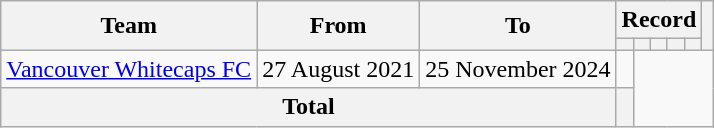<table class=wikitable style=text-align:center>
<tr>
<th rowspan="2">Team</th>
<th rowspan="2">From</th>
<th rowspan="2">To</th>
<th colspan="5">Record</th>
<th rowspan="2"></th>
</tr>
<tr>
<th></th>
<th></th>
<th></th>
<th></th>
<th></th>
</tr>
<tr>
<td align=left><a href='#'>Vancouver Whitecaps FC</a></td>
<td align=left>27 August 2021</td>
<td align=left>25 November 2024<br></td>
<td></td>
</tr>
<tr>
<th colspan="3">Total<br></th>
<th></th>
</tr>
</table>
